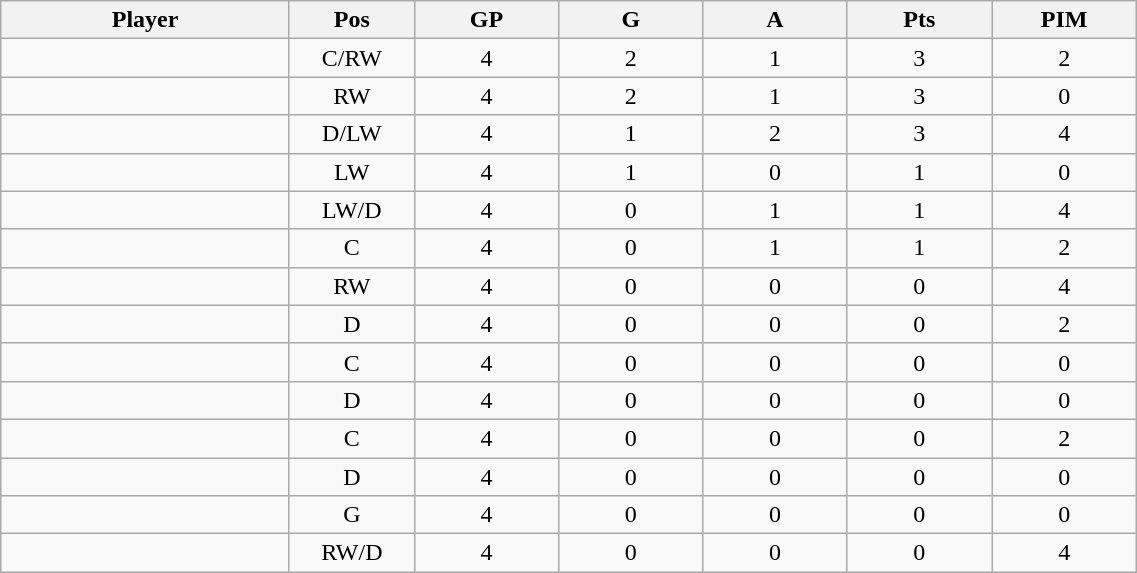<table class="wikitable sortable" width="60%">
<tr ALIGN="center">
<th bgcolor="#DDDDFF" width="10%">Player</th>
<th bgcolor="#DDDDFF" width="3%" title="Position">Pos</th>
<th bgcolor="#DDDDFF" width="5%" title="Games played">GP</th>
<th bgcolor="#DDDDFF" width="5%" title="Goals">G</th>
<th bgcolor="#DDDDFF" width="5%" title="Assists">A</th>
<th bgcolor="#DDDDFF" width="5%" title="Points">Pts</th>
<th bgcolor="#DDDDFF" width="5%" title="Penalties in Minutes">PIM</th>
</tr>
<tr align="center">
<td align="right"></td>
<td>C/RW</td>
<td>4</td>
<td>2</td>
<td>1</td>
<td>3</td>
<td>2</td>
</tr>
<tr align="center">
<td align="right"></td>
<td>RW</td>
<td>4</td>
<td>2</td>
<td>1</td>
<td>3</td>
<td>0</td>
</tr>
<tr align="center">
<td align="right"></td>
<td>D/LW</td>
<td>4</td>
<td>1</td>
<td>2</td>
<td>3</td>
<td>4</td>
</tr>
<tr align="center">
<td align="right"></td>
<td>LW</td>
<td>4</td>
<td>1</td>
<td>0</td>
<td>1</td>
<td>0</td>
</tr>
<tr align="center">
<td align="right"></td>
<td>LW/D</td>
<td>4</td>
<td>0</td>
<td>1</td>
<td>1</td>
<td>4</td>
</tr>
<tr align="center">
<td align="right"></td>
<td>C</td>
<td>4</td>
<td>0</td>
<td>1</td>
<td>1</td>
<td>2</td>
</tr>
<tr align="center">
<td align="right"></td>
<td>RW</td>
<td>4</td>
<td>0</td>
<td>0</td>
<td>0</td>
<td>4</td>
</tr>
<tr align="center">
<td align="right"></td>
<td>D</td>
<td>4</td>
<td>0</td>
<td>0</td>
<td>0</td>
<td>2</td>
</tr>
<tr align="center">
<td align="right"></td>
<td>C</td>
<td>4</td>
<td>0</td>
<td>0</td>
<td>0</td>
<td>0</td>
</tr>
<tr align="center">
<td align="right"></td>
<td>D</td>
<td>4</td>
<td>0</td>
<td>0</td>
<td>0</td>
<td>0</td>
</tr>
<tr align="center">
<td align="right"></td>
<td>C</td>
<td>4</td>
<td>0</td>
<td>0</td>
<td>0</td>
<td>2</td>
</tr>
<tr align="center">
<td align="right"></td>
<td>D</td>
<td>4</td>
<td>0</td>
<td>0</td>
<td>0</td>
<td>0</td>
</tr>
<tr align="center">
<td align="right"></td>
<td>G</td>
<td>4</td>
<td>0</td>
<td>0</td>
<td>0</td>
<td>0</td>
</tr>
<tr align="center">
<td align="right"></td>
<td>RW/D</td>
<td>4</td>
<td>0</td>
<td>0</td>
<td>0</td>
<td>4</td>
</tr>
</table>
